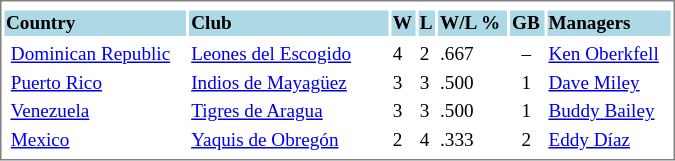<table cellpadding="1" width="450px" style="font-size: 80%; border: 1px solid gray;">
<tr align="center" style="font-size: larger;">
<td colspan=6></td>
</tr>
<tr style="background:lightblue;">
<td><strong>Country</strong></td>
<td><strong>Club</strong></td>
<td><strong>W</strong></td>
<td><strong>L</strong></td>
<td><strong>W/L %</strong></td>
<td><strong>GB</strong></td>
<td><strong>Managers</strong></td>
</tr>
<tr align="center" style="vertical-align: middle;" style="background:lightblue;">
</tr>
<tr>
<td> <a href='#'>Dominican Republic</a></td>
<td><a href='#'>Leones del Escogido</a>    </td>
<td>4</td>
<td>2</td>
<td>.667</td>
<td>  –</td>
<td><a href='#'>Ken Oberkfell</a></td>
</tr>
<tr>
<td> <a href='#'>Puerto Rico</a></td>
<td><a href='#'>Indios de Mayagüez</a>    </td>
<td>3</td>
<td>3</td>
<td>.500</td>
<td>  1</td>
<td><a href='#'>Dave Miley</a></td>
</tr>
<tr>
<td> <a href='#'>Venezuela</a></td>
<td><a href='#'>Tigres de Aragua</a></td>
<td>3</td>
<td>3</td>
<td>.500</td>
<td>  1</td>
<td><a href='#'>Buddy Bailey</a></td>
</tr>
<tr>
<td> <a href='#'>Mexico</a></td>
<td><a href='#'>Yaquis de Obregón</a></td>
<td>2</td>
<td>4</td>
<td>.333</td>
<td>  2</td>
<td><a href='#'>Eddy Díaz</a></td>
</tr>
<tr>
</tr>
</table>
